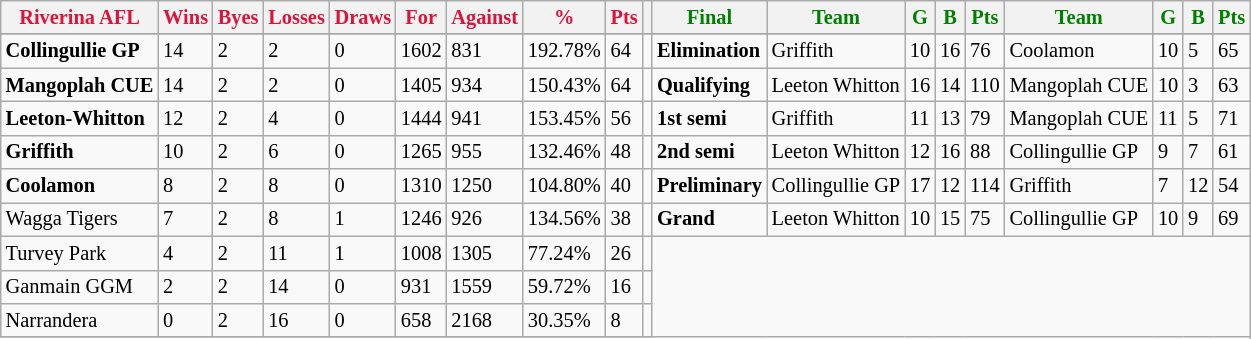<table class="wikitable" style="font-size: 85%; text-align: left">
<tr>
<th style="color:crimson">Riverina AFL</th>
<th style="color:crimson">Wins</th>
<th style="color:crimson">Byes</th>
<th style="color:crimson">Losses</th>
<th style="color:crimson">Draws</th>
<th style="color:crimson">For</th>
<th style="color:crimson">Against</th>
<th style="color:crimson">%</th>
<th style="color:crimson">Pts</th>
<th></th>
<th style="color:green">Final</th>
<th style="color:green">Team</th>
<th style="color:green">G</th>
<th style="color:green">B</th>
<th style="color:green">Pts</th>
<th style="color:green">Team</th>
<th style="color:green">G</th>
<th style="color:green">B</th>
<th style="color:green">Pts</th>
</tr>
<tr>
</tr>
<tr>
</tr>
<tr>
<td><strong>	Collingullie GP	</strong></td>
<td>14</td>
<td>2</td>
<td>2</td>
<td>0</td>
<td>1602</td>
<td>831</td>
<td>192.78%</td>
<td>64</td>
<td></td>
<td><strong>Elimination</strong></td>
<td>Griffith</td>
<td>10</td>
<td>16</td>
<td>76</td>
<td>Coolamon</td>
<td>10</td>
<td>5</td>
<td>65</td>
</tr>
<tr>
<td><strong>	Mangoplah CUE	</strong></td>
<td>14</td>
<td>2</td>
<td>2</td>
<td>0</td>
<td>1405</td>
<td>934</td>
<td>150.43%</td>
<td>64</td>
<td></td>
<td><strong>Qualifying</strong></td>
<td>Leeton Whitton</td>
<td>16</td>
<td>14</td>
<td>110</td>
<td>Mangoplah CUE</td>
<td>10</td>
<td>3</td>
<td>63</td>
</tr>
<tr>
<td><strong>	Leeton-Whitton	</strong></td>
<td>12</td>
<td>2</td>
<td>4</td>
<td>0</td>
<td>1444</td>
<td>941</td>
<td>153.45%</td>
<td>56</td>
<td></td>
<td><strong>1st semi</strong></td>
<td>Griffith</td>
<td>11</td>
<td>13</td>
<td>79</td>
<td>Mangoplah CUE</td>
<td>11</td>
<td>5</td>
<td>71</td>
</tr>
<tr>
<td><strong>	Griffith	</strong></td>
<td>10</td>
<td>2</td>
<td>6</td>
<td>0</td>
<td>1265</td>
<td>955</td>
<td>132.46%</td>
<td>48</td>
<td></td>
<td><strong>2nd semi</strong></td>
<td>Leeton Whitton</td>
<td>12</td>
<td>16</td>
<td>88</td>
<td>Collingullie GP</td>
<td>9</td>
<td>7</td>
<td>61</td>
</tr>
<tr>
<td><strong>	Coolamon	</strong></td>
<td>8</td>
<td>2</td>
<td>8</td>
<td>0</td>
<td>1310</td>
<td>1250</td>
<td>104.80%</td>
<td>40</td>
<td></td>
<td><strong>Preliminary</strong></td>
<td>Collingullie GP</td>
<td>17</td>
<td>12</td>
<td>114</td>
<td>Griffith</td>
<td>7</td>
<td>12</td>
<td>54</td>
</tr>
<tr>
<td>Wagga Tigers</td>
<td>7</td>
<td>2</td>
<td>8</td>
<td>1</td>
<td>1246</td>
<td>926</td>
<td>134.56%</td>
<td>38</td>
<td></td>
<td><strong>Grand</strong></td>
<td>Leeton Whitton</td>
<td>10</td>
<td>15</td>
<td>75</td>
<td>Collingullie GP</td>
<td>10</td>
<td>9</td>
<td>69</td>
</tr>
<tr>
<td>Turvey Park</td>
<td>4</td>
<td>2</td>
<td>11</td>
<td>1</td>
<td>1008</td>
<td>1305</td>
<td>77.24%</td>
<td>26</td>
<td></td>
</tr>
<tr>
<td>Ganmain GGM</td>
<td>2</td>
<td>2</td>
<td>14</td>
<td>0</td>
<td>931</td>
<td>1559</td>
<td>59.72%</td>
<td>16</td>
<td></td>
</tr>
<tr>
<td>Narrandera</td>
<td>0</td>
<td>2</td>
<td>16</td>
<td>0</td>
<td>658</td>
<td>2168</td>
<td>30.35%</td>
<td>8</td>
<td></td>
</tr>
<tr>
</tr>
</table>
